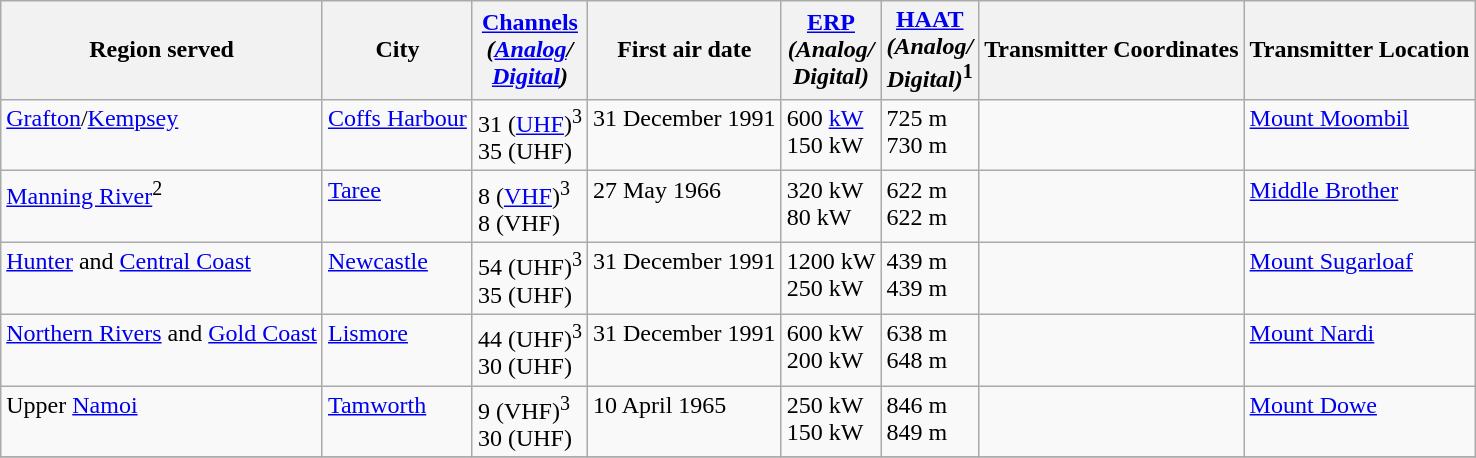<table class="wikitable">
<tr>
<th>Region served</th>
<th>City</th>
<th><a href='#'>Channels</a><br><em>(<a href='#'>Analog</a>/<br><a href='#'>Digital</a>)</em></th>
<th>First air date</th>
<th><a href='#'>ERP</a><br><em>(Analog/<br>Digital)</em></th>
<th><a href='#'>HAAT</a><br><em>(Analog/<br>Digital)</em><sup>1</sup></th>
<th>Transmitter Coordinates</th>
<th>Transmitter Location</th>
</tr>
<tr style="vertical-align: top; text-align: left;">
<td><a href='#'>Grafton</a>/<a href='#'>Kempsey</a></td>
<td><a href='#'>Coffs Harbour</a></td>
<td>31 (<a href='#'>UHF</a>)<sup>3</sup><br>35 (UHF)</td>
<td>31 December 1991</td>
<td>600 <a href='#'>kW</a><br>150 kW</td>
<td>725 m<br>730 m</td>
<td></td>
<td><a href='#'>Mount Moombil</a></td>
</tr>
<tr style="vertical-align: top; text-align: left;">
<td><a href='#'>Manning River</a><sup>2</sup></td>
<td><a href='#'>Taree</a></td>
<td>8 (<a href='#'>VHF</a>)<sup>3</sup><br>8 (VHF)</td>
<td>27 May 1966</td>
<td>320 kW<br>80 kW</td>
<td>622 m<br>622 m</td>
<td></td>
<td><a href='#'>Middle Brother</a></td>
</tr>
<tr style="vertical-align: top; text-align: left;">
<td><a href='#'>Hunter</a> and <a href='#'>Central Coast</a></td>
<td><a href='#'>Newcastle</a></td>
<td>54 (UHF)<sup>3</sup><br>35 (UHF)</td>
<td>31 December 1991</td>
<td>1200 kW<br>250 kW</td>
<td>439 m<br>439 m</td>
<td></td>
<td><a href='#'>Mount Sugarloaf</a></td>
</tr>
<tr style="vertical-align: top; text-align: left;">
<td><a href='#'>Northern Rivers</a> and <a href='#'>Gold Coast</a></td>
<td><a href='#'>Lismore</a></td>
<td>44 (UHF)<sup>3</sup><br>30 (UHF)</td>
<td>31 December 1991</td>
<td>600 kW<br>200 kW</td>
<td>638 m<br>648 m</td>
<td></td>
<td><a href='#'>Mount Nardi</a></td>
</tr>
<tr style="vertical-align: top; text-align: left;">
<td>Upper <a href='#'>Namoi</a></td>
<td><a href='#'>Tamworth</a></td>
<td>9 (VHF)<sup>3</sup><br>30 (UHF)</td>
<td>10 April 1965</td>
<td>250 kW<br>150 kW</td>
<td>846 m<br>849 m</td>
<td></td>
<td><a href='#'>Mount Dowe</a></td>
</tr>
<tr style="vertical-align: top; text-align: left;">
</tr>
</table>
